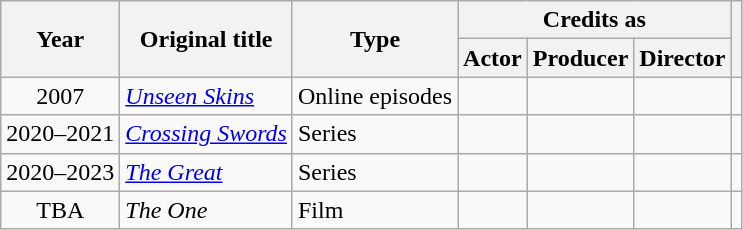<table class="wikitable sortable">
<tr>
<th rowspan="2">Year</th>
<th rowspan="2">Original title</th>
<th rowspan="2">Type</th>
<th colspan="3" scope="col">Credits as</th>
<th rowspan="2"></th>
</tr>
<tr>
<th>Actor</th>
<th>Producer</th>
<th>Director</th>
</tr>
<tr>
<td style="text-align: center;">2007</td>
<td><em><a href='#'>Unseen Skins</a></em></td>
<td>Online episodes</td>
<td></td>
<td></td>
<td></td>
<td></td>
</tr>
<tr>
<td style="text-align: center;">2020–2021</td>
<td><em><a href='#'>Crossing Swords</a></em></td>
<td>Series</td>
<td></td>
<td></td>
<td></td>
<td></td>
</tr>
<tr>
<td style="text-align: center;">2020–2023</td>
<td><em><a href='#'>The Great</a></em></td>
<td>Series</td>
<td></td>
<td></td>
<td></td>
<td></td>
</tr>
<tr>
<td style="text-align: center;">TBA</td>
<td><em>The One</em></td>
<td>Film</td>
<td></td>
<td></td>
<td></td>
<td></td>
</tr>
</table>
